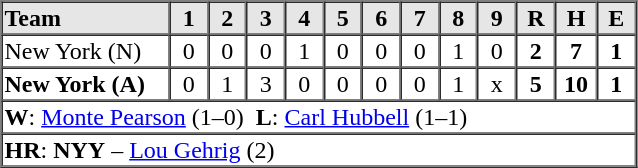<table border=1 cellspacing=0 width=425 style="margin-left:3em;">
<tr style="text-align:center; background-color:#e6e6e6;">
<th align=left width=125>Team</th>
<th width=25>1</th>
<th width=25>2</th>
<th width=25>3</th>
<th width=25>4</th>
<th width=25>5</th>
<th width=25>6</th>
<th width=25>7</th>
<th width=25>8</th>
<th width=25>9</th>
<th width=25>R</th>
<th width=25>H</th>
<th width=25>E</th>
</tr>
<tr style="text-align:center;">
<td align=left>New York (N)</td>
<td>0</td>
<td>0</td>
<td>0</td>
<td>1</td>
<td>0</td>
<td>0</td>
<td>0</td>
<td>1</td>
<td>0</td>
<td><strong>2</strong></td>
<td><strong>7</strong></td>
<td><strong>1</strong></td>
</tr>
<tr style="text-align:center;">
<td align=left><strong>New York (A)</strong></td>
<td>0</td>
<td>1</td>
<td>3</td>
<td>0</td>
<td>0</td>
<td>0</td>
<td>0</td>
<td>1</td>
<td>x</td>
<td><strong>5</strong></td>
<td><strong>10</strong></td>
<td><strong>1</strong></td>
</tr>
<tr style="text-align:left;">
<td colspan=14><strong>W</strong>: <a href='#'>Monte Pearson</a> (1–0)  <strong>L</strong>: <a href='#'>Carl Hubbell</a> (1–1)</td>
</tr>
<tr style="text-align:left;">
<td colspan=14><strong>HR</strong>: <strong>NYY</strong> –  <a href='#'>Lou Gehrig</a> (2)</td>
</tr>
</table>
